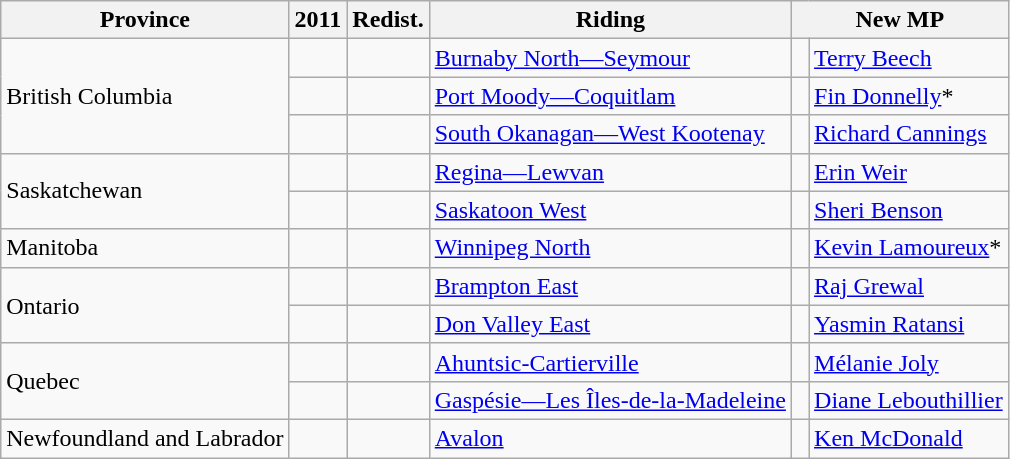<table class="wikitable">
<tr>
<th>Province</th>
<th>2011</th>
<th>Redist.</th>
<th>Riding</th>
<th colspan="2">New MP</th>
</tr>
<tr>
<td rowspan="3">British Columbia</td>
<td></td>
<td></td>
<td><a href='#'>Burnaby North—Seymour</a></td>
<td> </td>
<td><a href='#'>Terry Beech</a></td>
</tr>
<tr>
<td></td>
<td></td>
<td><a href='#'>Port Moody—Coquitlam</a></td>
<td> </td>
<td><a href='#'>Fin Donnelly</a>*</td>
</tr>
<tr>
<td></td>
<td></td>
<td><a href='#'>South Okanagan—West Kootenay</a></td>
<td> </td>
<td><a href='#'>Richard Cannings</a></td>
</tr>
<tr>
<td rowspan="2">Saskatchewan</td>
<td></td>
<td></td>
<td><a href='#'>Regina—Lewvan</a></td>
<td> </td>
<td><a href='#'>Erin Weir</a></td>
</tr>
<tr>
<td></td>
<td></td>
<td><a href='#'>Saskatoon West</a></td>
<td> </td>
<td><a href='#'>Sheri Benson</a></td>
</tr>
<tr>
<td>Manitoba</td>
<td></td>
<td></td>
<td><a href='#'>Winnipeg North</a></td>
<td> </td>
<td><a href='#'>Kevin Lamoureux</a>*</td>
</tr>
<tr>
<td rowspan="2">Ontario</td>
<td></td>
<td></td>
<td><a href='#'>Brampton East</a></td>
<td> </td>
<td><a href='#'>Raj Grewal</a></td>
</tr>
<tr>
<td></td>
<td></td>
<td><a href='#'>Don Valley East</a></td>
<td> </td>
<td><a href='#'>Yasmin Ratansi</a></td>
</tr>
<tr>
<td rowspan="2">Quebec</td>
<td></td>
<td></td>
<td><a href='#'>Ahuntsic-Cartierville</a></td>
<td> </td>
<td><a href='#'>Mélanie Joly</a></td>
</tr>
<tr>
<td></td>
<td></td>
<td><a href='#'>Gaspésie—Les Îles-de-la-Madeleine</a></td>
<td> </td>
<td><a href='#'>Diane Lebouthillier</a></td>
</tr>
<tr>
<td>Newfoundland and Labrador</td>
<td></td>
<td></td>
<td><a href='#'>Avalon</a></td>
<td> </td>
<td><a href='#'>Ken McDonald</a></td>
</tr>
</table>
